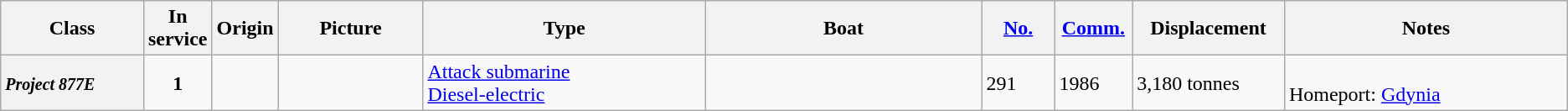<table class="wikitable">
<tr>
<th style="width:10%;">Class</th>
<th>In service</th>
<th>Origin</th>
<th style="width:10%;">Picture</th>
<th style="width:20%;">Type</th>
<th style="width:20%;">Boat</th>
<th style="width: 5%;"><a href='#'>No.</a></th>
<th style="width: 5%;"><a href='#'>Comm.</a></th>
<th style="width:10%;">Displacement</th>
<th style="width:20%;">Notes</th>
</tr>
<tr>
<th style="text-align: left;"><em><small>Project 877E</small></em></th>
<td style="text-align: center;"><strong>1</strong></td>
<td></td>
<td></td>
<td><a href='#'>Attack submarine</a><br><a href='#'>Diesel-electric</a></td>
<td></td>
<td>291</td>
<td>1986</td>
<td>3,180 tonnes</td>
<td><br>Homeport: <a href='#'>Gdynia</a></td>
</tr>
</table>
